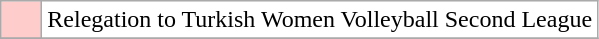<table class="wikitable">
<tr>
<td bgcolor="#FFCCCC" width="20"></td>
<td bgcolor="#ffffff" align="left">Relegation to Turkish Women Volleyball Second League</td>
</tr>
<tr>
</tr>
</table>
